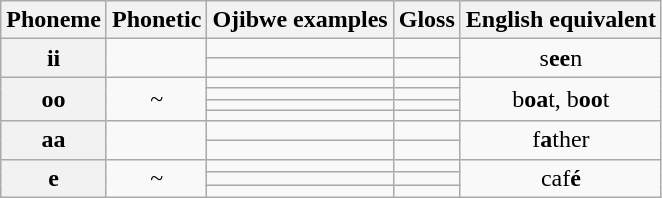<table class=wikitable style=text-align:center>
<tr>
<th>Phoneme</th>
<th>Phonetic</th>
<th>Ojibwe examples</th>
<th>Gloss</th>
<th>English equivalent</th>
</tr>
<tr>
<th rowspan=2>ii</th>
<td rowspan=2></td>
<td></td>
<td></td>
<td rowspan=2>s<strong>ee</strong>n</td>
</tr>
<tr>
<td></td>
<td></td>
</tr>
<tr>
<th rowspan=4>oo</th>
<td rowspan=4> ~ </td>
<td></td>
<td></td>
<td rowspan=4>b<strong>oa</strong>t, b<strong>oo</strong>t</td>
</tr>
<tr>
<td></td>
<td></td>
</tr>
<tr>
<td></td>
<td></td>
</tr>
<tr>
<td></td>
<td></td>
</tr>
<tr>
<th rowspan=2>aa</th>
<td rowspan=2></td>
<td></td>
<td></td>
<td rowspan=2>f<strong>a</strong>ther</td>
</tr>
<tr>
<td></td>
<td></td>
</tr>
<tr>
<th rowspan=3>e</th>
<td rowspan=3> ~ </td>
<td></td>
<td></td>
<td rowspan=3>caf<strong>é</strong></td>
</tr>
<tr>
<td></td>
<td></td>
</tr>
<tr>
<td></td>
<td></td>
</tr>
</table>
